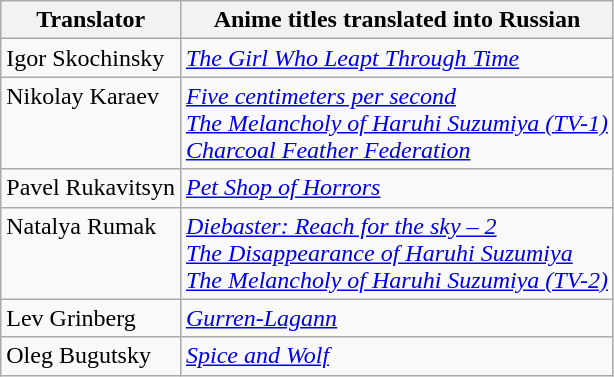<table class="wikitable">
<tr>
<th>Translator</th>
<th>Anime titles translated into Russian</th>
</tr>
<tr valign="top">
<td>Igor Skochinsky</td>
<td><em><a href='#'>The Girl Who Leapt Through Time</a></em></td>
</tr>
<tr valign="top">
<td>Nikolay Karaev</td>
<td><em><a href='#'>Five centimeters per second</a></em><br><em><a href='#'>The Melancholy of Haruhi Suzumiya (TV-1)</a></em><br><em><a href='#'>Charcoal Feather Federation</a></em></td>
</tr>
<tr valign="top">
<td>Pavel Rukavitsyn</td>
<td><em><a href='#'>Pet Shop of Horrors</a></em></td>
</tr>
<tr valign="top">
<td>Natalya Rumak</td>
<td><em><a href='#'>Diebaster: Reach for the sky – 2</a></em><br><em><a href='#'>The Disappearance of Haruhi Suzumiya</a></em><br><em><a href='#'>The Melancholy of Haruhi Suzumiya (TV-2)</a></em></td>
</tr>
<tr valign="top">
<td>Lev Grinberg</td>
<td><em><a href='#'>Gurren-Lagann</a></em></td>
</tr>
<tr valign="top">
<td>Oleg Bugutsky</td>
<td><em><a href='#'>Spice and Wolf</a></em></td>
</tr>
</table>
